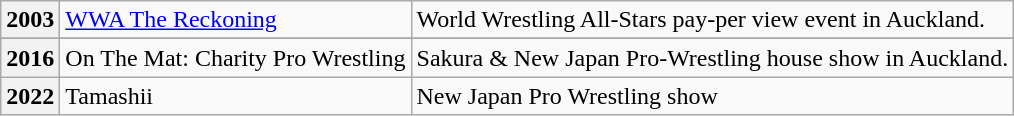<table class="wikitable" border="1">
<tr>
<th>2003</th>
<td><a href='#'>WWA The Reckoning</a></td>
<td>World Wrestling All-Stars pay-per view event in Auckland.</td>
</tr>
<tr>
</tr>
<tr>
<th>2016</th>
<td>On The Mat: Charity Pro Wrestling</td>
<td>Sakura & New Japan Pro-Wrestling house show in Auckland.</td>
</tr>
<tr>
<th>2022</th>
<td>Tamashii</td>
<td>New Japan Pro Wrestling show</td>
</tr>
</table>
